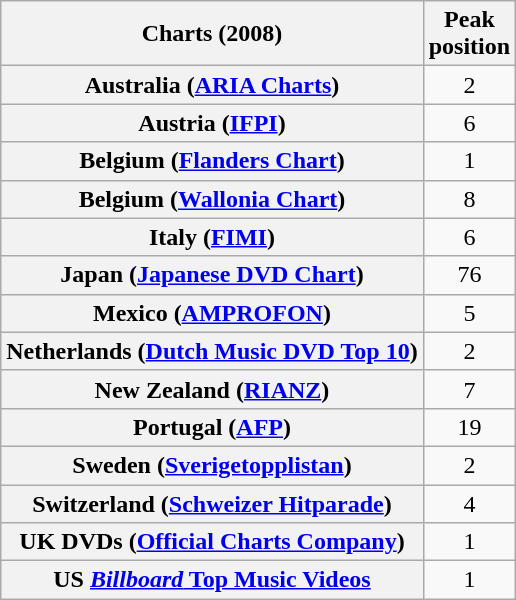<table class="wikitable sortable plainrowheaders">
<tr>
<th style="text-align:center;">Charts (2008)</th>
<th style="text-align:center;">Peak<br>position</th>
</tr>
<tr>
<th scope="row">Australia (<a href='#'>ARIA Charts</a>)</th>
<td align="center">2</td>
</tr>
<tr>
<th scope="row">Austria (<a href='#'>IFPI</a>)</th>
<td align="center">6</td>
</tr>
<tr>
<th scope="row">Belgium (<a href='#'>Flanders Chart</a>)</th>
<td align="center">1</td>
</tr>
<tr>
<th scope="row">Belgium (<a href='#'>Wallonia Chart</a>)</th>
<td align="center">8</td>
</tr>
<tr>
<th scope="row">Italy (<a href='#'>FIMI</a>)</th>
<td align="center">6</td>
</tr>
<tr>
<th scope="row">Japan (<a href='#'>Japanese DVD Chart</a>)</th>
<td align="center">76</td>
</tr>
<tr>
<th scope="row">Mexico (<a href='#'>AMPROFON</a>)</th>
<td align="center">5</td>
</tr>
<tr>
<th scope="row">Netherlands (<a href='#'>Dutch Music DVD Top 10</a>)</th>
<td align="center">2</td>
</tr>
<tr>
<th scope="row">New Zealand (<a href='#'>RIANZ</a>)</th>
<td align="center">7</td>
</tr>
<tr>
<th scope="row">Portugal (<a href='#'>AFP</a>)</th>
<td align="center">19</td>
</tr>
<tr>
<th scope="row">Sweden (<a href='#'>Sverigetopplistan</a>)</th>
<td align="center">2</td>
</tr>
<tr>
<th scope="row">Switzerland (<a href='#'>Schweizer Hitparade</a>)</th>
<td align="center">4</td>
</tr>
<tr>
<th scope="row">UK DVDs (<a href='#'>Official Charts Company</a>)</th>
<td align="center">1</td>
</tr>
<tr>
<th scope="row">US <a href='#'><em>Billboard</em> Top Music Videos</a></th>
<td align="center">1</td>
</tr>
</table>
